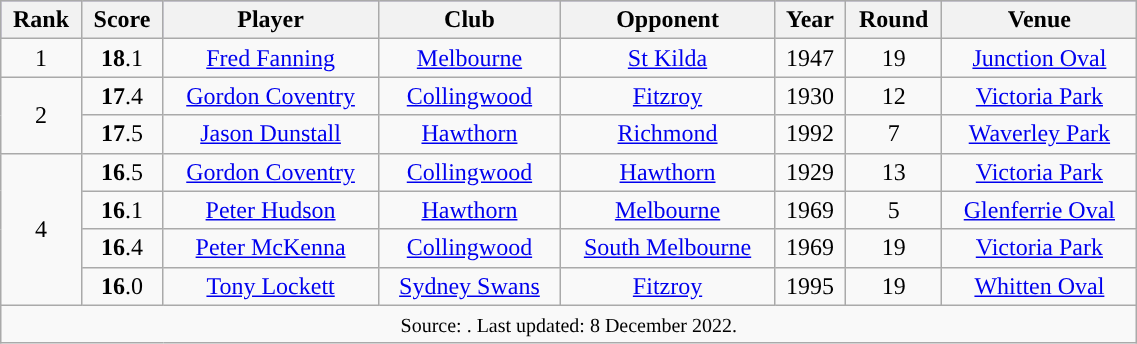<table class="wikitable sortable" style="text-align:center; width:60%;">
<tr style="background:#87ce">
<th>Rank</th>
<th>Score</th>
<th>Player</th>
<th>Club</th>
<th>Opponent</th>
<th>Year</th>
<th>Round</th>
<th>Venue</th>
</tr>
<tr>
<td>1</td>
<td><strong>18</strong>.1</td>
<td><a href='#'>Fred Fanning</a></td>
<td><a href='#'>Melbourne</a></td>
<td><a href='#'>St Kilda</a></td>
<td>1947</td>
<td>19</td>
<td><a href='#'>Junction Oval</a></td>
</tr>
<tr>
<td rowspan=2>2</td>
<td><strong>17</strong>.4</td>
<td><a href='#'>Gordon Coventry</a></td>
<td><a href='#'>Collingwood</a></td>
<td><a href='#'>Fitzroy</a></td>
<td>1930</td>
<td>12</td>
<td><a href='#'>Victoria Park</a></td>
</tr>
<tr>
<td><strong>17</strong>.5</td>
<td><a href='#'>Jason Dunstall</a></td>
<td><a href='#'>Hawthorn</a></td>
<td><a href='#'>Richmond</a></td>
<td>1992</td>
<td>7</td>
<td><a href='#'>Waverley Park</a></td>
</tr>
<tr>
<td rowspan=4>4</td>
<td><strong>16</strong>.5</td>
<td><a href='#'>Gordon Coventry</a></td>
<td><a href='#'>Collingwood</a></td>
<td><a href='#'>Hawthorn</a></td>
<td>1929</td>
<td>13</td>
<td><a href='#'>Victoria Park</a></td>
</tr>
<tr>
<td><strong>16</strong>.1</td>
<td><a href='#'>Peter Hudson</a></td>
<td><a href='#'>Hawthorn</a></td>
<td><a href='#'>Melbourne</a></td>
<td>1969</td>
<td>5</td>
<td><a href='#'>Glenferrie Oval</a></td>
</tr>
<tr>
<td><strong>16</strong>.4</td>
<td><a href='#'>Peter McKenna</a></td>
<td><a href='#'>Collingwood</a></td>
<td><a href='#'>South Melbourne</a></td>
<td>1969</td>
<td>19</td>
<td><a href='#'>Victoria Park</a></td>
</tr>
<tr>
<td><strong>16</strong>.0</td>
<td><a href='#'>Tony Lockett</a></td>
<td><a href='#'>Sydney Swans</a></td>
<td><a href='#'>Fitzroy</a></td>
<td>1995</td>
<td>19</td>
<td><a href='#'>Whitten Oval</a></td>
</tr>
<tr>
<td colspan=8><small>Source:  </small><small>. Last updated: 8 December 2022.</small></td>
</tr>
</table>
